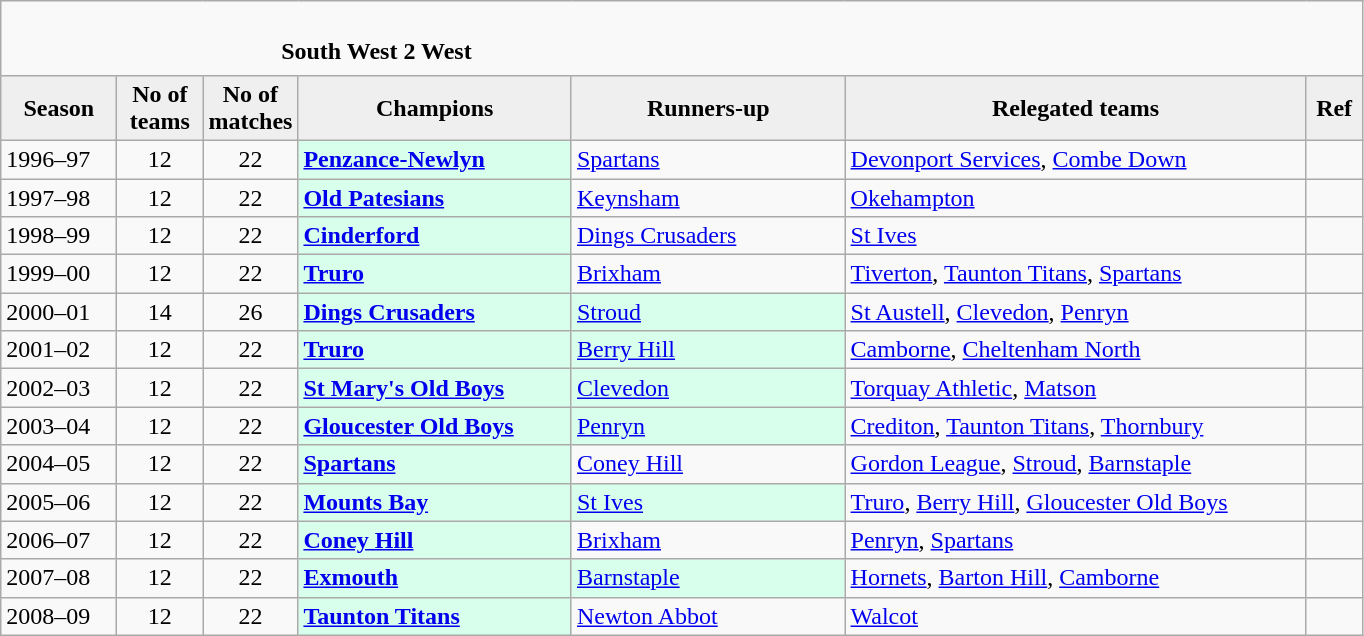<table class="wikitable" style="text-align: left;">
<tr>
<td colspan="11" cellpadding="0" cellspacing="0"><br><table border="0" style="width:100%;" cellpadding="0" cellspacing="0">
<tr>
<td style="width:20%; border:0;"></td>
<td style="border:0;"><strong>South West 2 West</strong></td>
<td style="width:20%; border:0;"></td>
</tr>
</table>
</td>
</tr>
<tr>
<th style="background:#efefef; width:70px;">Season</th>
<th style="background:#efefef; width:50px;">No of teams</th>
<th style="background:#efefef; width:50px;">No of matches</th>
<th style="background:#efefef; width:175px;">Champions</th>
<th style="background:#efefef; width:175px;">Runners-up</th>
<th style="background:#efefef; width:300px;">Relegated teams</th>
<th style="background:#efefef; width:30px;">Ref</th>
</tr>
<tr align=left>
<td>1996–97</td>
<td style="text-align: center;">12</td>
<td style="text-align: center;">22</td>
<td style="background:#d8ffeb;"><strong><a href='#'>Penzance-Newlyn</a></strong></td>
<td><a href='#'>Spartans</a></td>
<td><a href='#'>Devonport Services</a>, <a href='#'>Combe Down</a></td>
<td></td>
</tr>
<tr>
<td>1997–98</td>
<td style="text-align: center;">12</td>
<td style="text-align: center;">22</td>
<td style="background:#d8ffeb;"><strong><a href='#'>Old Patesians</a></strong></td>
<td><a href='#'>Keynsham</a></td>
<td><a href='#'>Okehampton</a></td>
<td></td>
</tr>
<tr>
<td>1998–99</td>
<td style="text-align: center;">12</td>
<td style="text-align: center;">22</td>
<td style="background:#d8ffeb;"><strong><a href='#'>Cinderford</a></strong></td>
<td><a href='#'>Dings Crusaders</a></td>
<td><a href='#'>St Ives</a></td>
<td></td>
</tr>
<tr>
<td>1999–00</td>
<td style="text-align: center;">12</td>
<td style="text-align: center;">22</td>
<td style="background:#d8ffeb;"><strong><a href='#'>Truro</a></strong></td>
<td><a href='#'>Brixham</a></td>
<td><a href='#'>Tiverton</a>, <a href='#'>Taunton Titans</a>, <a href='#'>Spartans</a></td>
<td></td>
</tr>
<tr>
<td>2000–01</td>
<td style="text-align: center;">14</td>
<td style="text-align: center;">26</td>
<td style="background:#d8ffeb;"><strong><a href='#'>Dings Crusaders</a></strong></td>
<td style="background:#d8ffeb;"><a href='#'>Stroud</a></td>
<td><a href='#'>St Austell</a>, <a href='#'>Clevedon</a>, <a href='#'>Penryn</a></td>
<td></td>
</tr>
<tr>
<td>2001–02</td>
<td style="text-align: center;">12</td>
<td style="text-align: center;">22</td>
<td style="background:#d8ffeb;"><strong><a href='#'>Truro</a></strong></td>
<td style="background:#d8ffeb;"><a href='#'>Berry Hill</a></td>
<td><a href='#'>Camborne</a>, <a href='#'>Cheltenham North</a></td>
<td></td>
</tr>
<tr>
<td>2002–03</td>
<td style="text-align: center;">12</td>
<td style="text-align: center;">22</td>
<td style="background:#d8ffeb;"><strong><a href='#'>St Mary's Old Boys</a></strong></td>
<td style="background:#d8ffeb;"><a href='#'>Clevedon</a></td>
<td><a href='#'>Torquay Athletic</a>, <a href='#'>Matson</a></td>
<td></td>
</tr>
<tr>
<td>2003–04</td>
<td style="text-align: center;">12</td>
<td style="text-align: center;">22</td>
<td style="background:#d8ffeb;"><strong><a href='#'>Gloucester Old Boys</a></strong></td>
<td style="background:#d8ffeb;"><a href='#'>Penryn</a></td>
<td><a href='#'>Crediton</a>, <a href='#'>Taunton Titans</a>, <a href='#'>Thornbury</a></td>
<td></td>
</tr>
<tr>
<td>2004–05</td>
<td style="text-align: center;">12</td>
<td style="text-align: center;">22</td>
<td style="background:#d8ffeb;"><strong><a href='#'>Spartans</a></strong></td>
<td><a href='#'>Coney Hill</a></td>
<td><a href='#'>Gordon League</a>, <a href='#'>Stroud</a>, <a href='#'>Barnstaple</a></td>
<td></td>
</tr>
<tr>
<td>2005–06</td>
<td style="text-align: center;">12</td>
<td style="text-align: center;">22</td>
<td style="background:#d8ffeb;"><strong><a href='#'>Mounts Bay</a></strong></td>
<td style="background:#d8ffeb;"><a href='#'>St Ives</a></td>
<td><a href='#'>Truro</a>, <a href='#'>Berry Hill</a>, <a href='#'>Gloucester Old Boys</a></td>
<td></td>
</tr>
<tr>
<td>2006–07</td>
<td style="text-align: center;">12</td>
<td style="text-align: center;">22</td>
<td style="background:#d8ffeb;"><strong><a href='#'>Coney Hill</a></strong></td>
<td><a href='#'>Brixham</a></td>
<td><a href='#'>Penryn</a>, <a href='#'>Spartans</a></td>
<td></td>
</tr>
<tr>
<td>2007–08</td>
<td style="text-align: center;">12</td>
<td style="text-align: center;">22</td>
<td style="background:#d8ffeb;"><strong><a href='#'>Exmouth</a></strong></td>
<td style="background:#d8ffeb;"><a href='#'>Barnstaple</a></td>
<td><a href='#'>Hornets</a>, <a href='#'>Barton Hill</a>, <a href='#'>Camborne</a></td>
<td></td>
</tr>
<tr>
<td>2008–09</td>
<td style="text-align: center;">12</td>
<td style="text-align: center;">22</td>
<td style="background:#d8ffeb;"><strong><a href='#'>Taunton Titans</a></strong></td>
<td><a href='#'>Newton Abbot</a></td>
<td><a href='#'>Walcot</a></td>
<td></td>
</tr>
</table>
